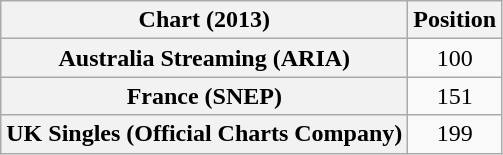<table class="wikitable sortable plainrowheaders">
<tr>
<th scope="col">Chart (2013)</th>
<th scope="col">Position</th>
</tr>
<tr>
<th scope="row">Australia Streaming (ARIA)</th>
<td style="text-align:center;">100</td>
</tr>
<tr>
<th scope="row">France (SNEP)</th>
<td style="text-align:center;">151</td>
</tr>
<tr>
<th scope="row">UK Singles (Official Charts Company)</th>
<td style="text-align:center">199</td>
</tr>
</table>
